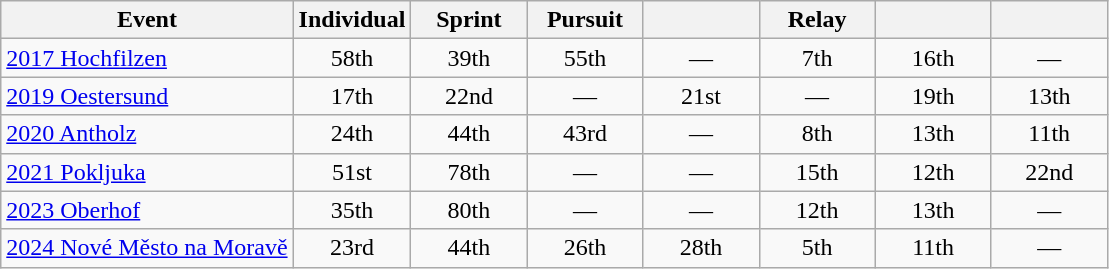<table class="wikitable" style="text-align: center;">
<tr ">
<th>Event</th>
<th style="width:70px;">Individual</th>
<th style="width:70px;">Sprint</th>
<th style="width:70px;">Pursuit</th>
<th style="width:70px;"></th>
<th style="width:70px;">Relay</th>
<th style="width:70px;"></th>
<th style="width:70px;"></th>
</tr>
<tr>
<td align="left"> <a href='#'>2017 Hochfilzen</a></td>
<td>58th</td>
<td>39th</td>
<td>55th</td>
<td>—</td>
<td>7th</td>
<td>16th</td>
<td>—</td>
</tr>
<tr>
<td align="left"> <a href='#'>2019 Oestersund</a></td>
<td>17th</td>
<td>22nd</td>
<td>—</td>
<td>21st</td>
<td>—</td>
<td>19th</td>
<td>13th</td>
</tr>
<tr>
<td align="left"> <a href='#'>2020 Antholz</a></td>
<td>24th</td>
<td>44th</td>
<td>43rd</td>
<td>—</td>
<td>8th</td>
<td>13th</td>
<td>11th</td>
</tr>
<tr>
<td align="left"> <a href='#'>2021 Pokljuka</a></td>
<td>51st</td>
<td>78th</td>
<td>—</td>
<td>—</td>
<td>15th</td>
<td>12th</td>
<td>22nd</td>
</tr>
<tr>
<td align="left"> <a href='#'>2023 Oberhof</a></td>
<td>35th</td>
<td>80th</td>
<td>—</td>
<td>—</td>
<td>12th</td>
<td>13th</td>
<td>—</td>
</tr>
<tr>
<td align="left"> <a href='#'>2024 Nové Město na Moravě</a></td>
<td>23rd</td>
<td>44th</td>
<td>26th</td>
<td>28th</td>
<td>5th</td>
<td>11th</td>
<td>—</td>
</tr>
</table>
